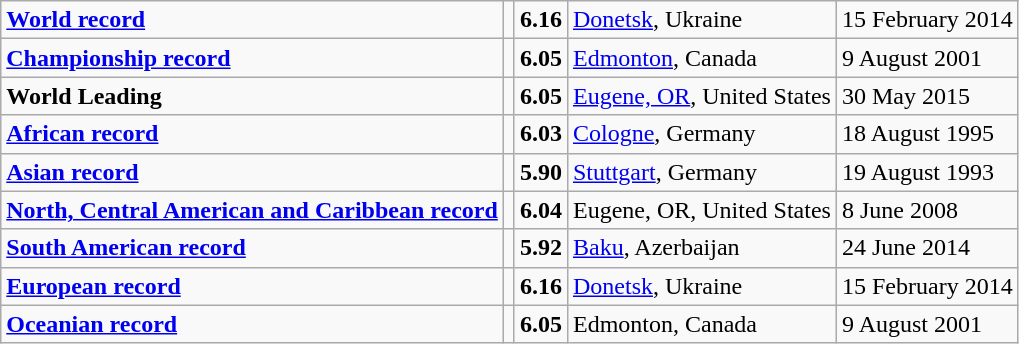<table class="wikitable">
<tr>
<td><strong><a href='#'>World record</a></strong></td>
<td></td>
<td><strong>6.16</strong></td>
<td><a href='#'>Donetsk</a>, Ukraine</td>
<td>15 February 2014</td>
</tr>
<tr>
<td><strong><a href='#'>Championship record</a></strong></td>
<td></td>
<td><strong>6.05</strong></td>
<td><a href='#'>Edmonton</a>, Canada</td>
<td>9 August 2001</td>
</tr>
<tr>
<td><strong>World Leading</strong></td>
<td></td>
<td><strong>6.05</strong></td>
<td><a href='#'>Eugene, OR</a>, United States</td>
<td>30 May 2015</td>
</tr>
<tr>
<td><strong><a href='#'>African record</a></strong></td>
<td></td>
<td><strong>6.03</strong></td>
<td><a href='#'>Cologne</a>, Germany</td>
<td>18 August 1995</td>
</tr>
<tr>
<td><strong><a href='#'>Asian record</a></strong></td>
<td></td>
<td><strong>5.90</strong></td>
<td><a href='#'>Stuttgart</a>, Germany</td>
<td>19 August 1993</td>
</tr>
<tr>
<td><strong><a href='#'>North, Central American and Caribbean record</a></strong></td>
<td></td>
<td><strong>6.04</strong></td>
<td>Eugene, OR, United States</td>
<td>8 June 2008</td>
</tr>
<tr>
<td><strong><a href='#'>South American record</a></strong></td>
<td></td>
<td><strong>5.92</strong></td>
<td><a href='#'>Baku</a>, Azerbaijan</td>
<td>24 June 2014</td>
</tr>
<tr>
<td><strong><a href='#'>European record</a></strong></td>
<td></td>
<td><strong>6.16</strong></td>
<td><a href='#'>Donetsk</a>, Ukraine</td>
<td>15 February 2014</td>
</tr>
<tr>
<td><strong><a href='#'>Oceanian record</a></strong></td>
<td></td>
<td><strong>6.05</strong></td>
<td>Edmonton, Canada</td>
<td>9 August 2001</td>
</tr>
</table>
